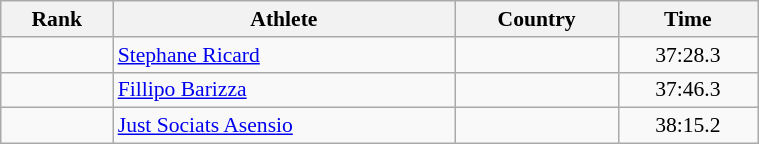<table class="wikitable" width=40% style="font-size:90%; text-align:center;">
<tr>
<th>Rank</th>
<th>Athlete</th>
<th>Country</th>
<th>Time</th>
</tr>
<tr>
<td></td>
<td align=left><a href='#'>Stephane Ricard</a></td>
<td align=left></td>
<td>37:28.3</td>
</tr>
<tr>
<td></td>
<td align=left><a href='#'>Fillipo Barizza</a></td>
<td align=left></td>
<td>37:46.3</td>
</tr>
<tr>
<td></td>
<td align=left><a href='#'>Just Sociats Asensio</a></td>
<td align=left></td>
<td>38:15.2</td>
</tr>
</table>
